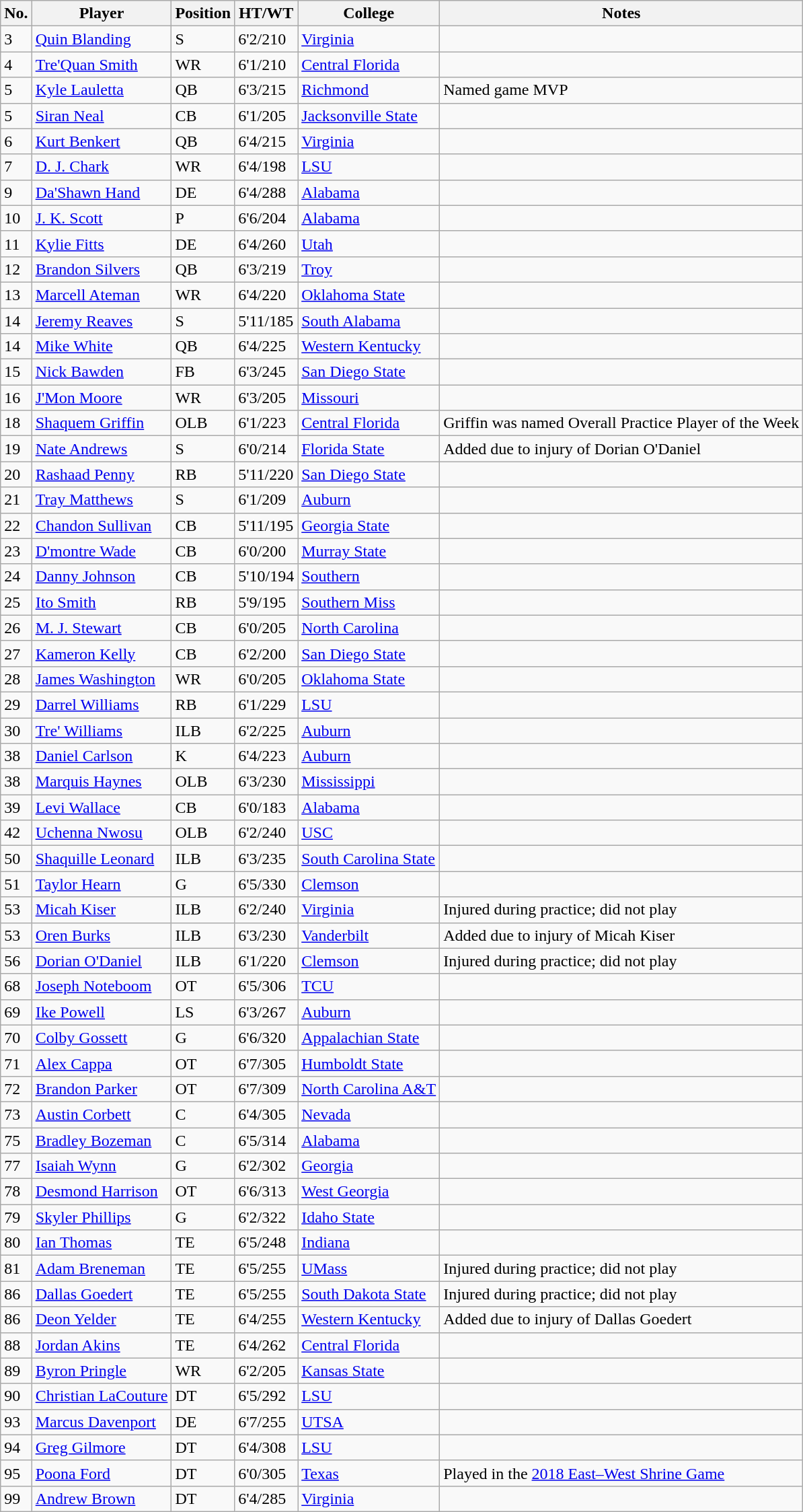<table class = "wikitable sortable">
<tr>
<th>No.</th>
<th class="unsortable">Player</th>
<th>Position</th>
<th class="unsortable">HT/WT</th>
<th>College</th>
<th class="unsortable">Notes</th>
</tr>
<tr>
<td>3</td>
<td><a href='#'>Quin Blanding</a></td>
<td>S</td>
<td>6'2/210</td>
<td><a href='#'>Virginia</a></td>
<td></td>
</tr>
<tr>
<td>4</td>
<td><a href='#'>Tre'Quan Smith</a></td>
<td>WR</td>
<td>6'1/210</td>
<td><a href='#'>Central Florida</a></td>
<td></td>
</tr>
<tr>
<td>5</td>
<td><a href='#'>Kyle Lauletta</a></td>
<td>QB</td>
<td>6'3/215</td>
<td><a href='#'>Richmond</a></td>
<td>Named game MVP</td>
</tr>
<tr>
<td>5</td>
<td><a href='#'>Siran Neal</a></td>
<td>CB</td>
<td>6'1/205</td>
<td><a href='#'>Jacksonville State</a></td>
<td></td>
</tr>
<tr>
<td>6</td>
<td><a href='#'>Kurt Benkert</a></td>
<td>QB</td>
<td>6'4/215</td>
<td><a href='#'>Virginia</a></td>
<td></td>
</tr>
<tr>
<td>7</td>
<td><a href='#'>D. J. Chark</a></td>
<td>WR</td>
<td>6'4/198</td>
<td><a href='#'>LSU</a></td>
<td></td>
</tr>
<tr>
<td>9</td>
<td><a href='#'>Da'Shawn Hand</a></td>
<td>DE</td>
<td>6'4/288</td>
<td><a href='#'>Alabama</a></td>
<td></td>
</tr>
<tr>
<td>10</td>
<td><a href='#'>J. K. Scott</a></td>
<td>P</td>
<td>6'6/204</td>
<td><a href='#'>Alabama</a></td>
<td></td>
</tr>
<tr>
<td>11</td>
<td><a href='#'>Kylie Fitts</a></td>
<td>DE</td>
<td>6'4/260</td>
<td><a href='#'>Utah</a></td>
<td></td>
</tr>
<tr>
<td>12</td>
<td><a href='#'>Brandon Silvers</a></td>
<td>QB</td>
<td>6'3/219</td>
<td><a href='#'>Troy</a></td>
<td></td>
</tr>
<tr>
<td>13</td>
<td><a href='#'>Marcell Ateman</a></td>
<td>WR</td>
<td>6'4/220</td>
<td><a href='#'>Oklahoma State</a></td>
<td></td>
</tr>
<tr>
<td>14</td>
<td><a href='#'>Jeremy Reaves</a></td>
<td>S</td>
<td>5'11/185</td>
<td><a href='#'>South Alabama</a></td>
<td></td>
</tr>
<tr>
<td>14</td>
<td><a href='#'>Mike White</a></td>
<td>QB</td>
<td>6'4/225</td>
<td><a href='#'>Western Kentucky</a></td>
<td></td>
</tr>
<tr>
<td>15</td>
<td><a href='#'>Nick Bawden</a></td>
<td>FB</td>
<td>6'3/245</td>
<td><a href='#'>San Diego State</a></td>
<td></td>
</tr>
<tr>
<td>16</td>
<td><a href='#'>J'Mon Moore</a></td>
<td>WR</td>
<td>6'3/205</td>
<td><a href='#'>Missouri</a></td>
<td></td>
</tr>
<tr>
<td>18</td>
<td><a href='#'>Shaquem Griffin</a></td>
<td>OLB</td>
<td>6'1/223</td>
<td><a href='#'>Central Florida</a></td>
<td>Griffin was named Overall Practice Player of the Week</td>
</tr>
<tr>
<td>19</td>
<td><a href='#'>Nate Andrews</a></td>
<td>S</td>
<td>6'0/214</td>
<td><a href='#'>Florida State</a></td>
<td>Added due to injury of Dorian O'Daniel</td>
</tr>
<tr>
<td>20</td>
<td><a href='#'>Rashaad Penny</a></td>
<td>RB</td>
<td>5'11/220</td>
<td><a href='#'>San Diego State</a></td>
<td></td>
</tr>
<tr>
<td>21</td>
<td><a href='#'>Tray Matthews</a></td>
<td>S</td>
<td>6'1/209</td>
<td><a href='#'>Auburn</a></td>
<td></td>
</tr>
<tr>
<td>22</td>
<td><a href='#'>Chandon Sullivan</a></td>
<td>CB</td>
<td>5'11/195</td>
<td><a href='#'>Georgia State</a></td>
<td></td>
</tr>
<tr>
<td>23</td>
<td><a href='#'>D'montre Wade</a></td>
<td>CB</td>
<td>6'0/200</td>
<td><a href='#'>Murray State</a></td>
<td></td>
</tr>
<tr>
<td>24</td>
<td><a href='#'>Danny Johnson</a></td>
<td>CB</td>
<td>5'10/194</td>
<td><a href='#'>Southern</a></td>
<td></td>
</tr>
<tr>
<td>25</td>
<td><a href='#'>Ito Smith</a></td>
<td>RB</td>
<td>5'9/195</td>
<td><a href='#'>Southern Miss</a></td>
<td></td>
</tr>
<tr>
<td>26</td>
<td><a href='#'>M. J. Stewart</a></td>
<td>CB</td>
<td>6'0/205</td>
<td><a href='#'>North Carolina</a></td>
<td></td>
</tr>
<tr>
<td>27</td>
<td><a href='#'>Kameron Kelly</a></td>
<td>CB</td>
<td>6'2/200</td>
<td><a href='#'>San Diego State</a></td>
<td></td>
</tr>
<tr>
<td>28</td>
<td><a href='#'>James Washington</a></td>
<td>WR</td>
<td>6'0/205</td>
<td><a href='#'>Oklahoma State</a></td>
<td></td>
</tr>
<tr>
<td>29</td>
<td><a href='#'>Darrel Williams</a></td>
<td>RB</td>
<td>6'1/229</td>
<td><a href='#'>LSU</a></td>
<td></td>
</tr>
<tr>
<td>30</td>
<td><a href='#'>Tre' Williams</a></td>
<td>ILB</td>
<td>6'2/225</td>
<td><a href='#'>Auburn</a></td>
<td></td>
</tr>
<tr>
<td>38</td>
<td><a href='#'>Daniel Carlson</a></td>
<td>K</td>
<td>6'4/223</td>
<td><a href='#'>Auburn</a></td>
<td></td>
</tr>
<tr>
<td>38</td>
<td><a href='#'>Marquis Haynes</a></td>
<td>OLB</td>
<td>6'3/230</td>
<td><a href='#'>Mississippi</a></td>
<td></td>
</tr>
<tr>
<td>39</td>
<td><a href='#'>Levi Wallace</a></td>
<td>CB</td>
<td>6'0/183</td>
<td><a href='#'>Alabama</a></td>
<td></td>
</tr>
<tr>
<td>42</td>
<td><a href='#'>Uchenna Nwosu</a></td>
<td>OLB</td>
<td>6'2/240</td>
<td><a href='#'>USC</a></td>
<td></td>
</tr>
<tr>
<td>50</td>
<td><a href='#'>Shaquille Leonard</a></td>
<td>ILB</td>
<td>6'3/235</td>
<td><a href='#'>South Carolina State</a></td>
<td></td>
</tr>
<tr>
<td>51</td>
<td><a href='#'>Taylor Hearn</a></td>
<td>G</td>
<td>6'5/330</td>
<td><a href='#'>Clemson</a></td>
<td></td>
</tr>
<tr>
<td>53</td>
<td><a href='#'>Micah Kiser</a></td>
<td>ILB</td>
<td>6'2/240</td>
<td><a href='#'>Virginia</a></td>
<td>Injured during practice; did not play</td>
</tr>
<tr>
<td>53</td>
<td><a href='#'>Oren Burks</a></td>
<td>ILB</td>
<td>6'3/230</td>
<td><a href='#'>Vanderbilt</a></td>
<td>Added due to injury of Micah Kiser</td>
</tr>
<tr>
<td>56</td>
<td><a href='#'>Dorian O'Daniel</a></td>
<td>ILB</td>
<td>6'1/220</td>
<td><a href='#'>Clemson</a></td>
<td>Injured during practice; did not play</td>
</tr>
<tr>
<td>68</td>
<td><a href='#'>Joseph Noteboom</a></td>
<td>OT</td>
<td>6'5/306</td>
<td><a href='#'>TCU</a></td>
<td></td>
</tr>
<tr>
<td>69</td>
<td><a href='#'>Ike Powell</a></td>
<td>LS</td>
<td>6'3/267</td>
<td><a href='#'>Auburn</a></td>
<td></td>
</tr>
<tr>
<td>70</td>
<td><a href='#'>Colby Gossett</a></td>
<td>G</td>
<td>6'6/320</td>
<td><a href='#'>Appalachian State</a></td>
<td></td>
</tr>
<tr>
<td>71</td>
<td><a href='#'>Alex Cappa</a></td>
<td>OT</td>
<td>6'7/305</td>
<td><a href='#'>Humboldt State</a></td>
<td></td>
</tr>
<tr>
<td>72</td>
<td><a href='#'>Brandon Parker</a></td>
<td>OT</td>
<td>6'7/309</td>
<td><a href='#'>North Carolina A&T</a></td>
<td></td>
</tr>
<tr>
<td>73</td>
<td><a href='#'>Austin Corbett</a></td>
<td>C</td>
<td>6'4/305</td>
<td><a href='#'>Nevada</a></td>
<td></td>
</tr>
<tr>
<td>75</td>
<td><a href='#'>Bradley Bozeman</a></td>
<td>C</td>
<td>6'5/314</td>
<td><a href='#'>Alabama</a></td>
<td></td>
</tr>
<tr>
<td>77</td>
<td><a href='#'>Isaiah Wynn</a></td>
<td>G</td>
<td>6'2/302</td>
<td><a href='#'>Georgia</a></td>
<td></td>
</tr>
<tr>
<td>78</td>
<td><a href='#'>Desmond Harrison</a></td>
<td>OT</td>
<td>6'6/313</td>
<td><a href='#'>West Georgia</a></td>
<td></td>
</tr>
<tr>
<td>79</td>
<td><a href='#'>Skyler Phillips</a></td>
<td>G</td>
<td>6'2/322</td>
<td><a href='#'>Idaho State</a></td>
<td></td>
</tr>
<tr>
<td>80</td>
<td><a href='#'>Ian Thomas</a></td>
<td>TE</td>
<td>6'5/248</td>
<td><a href='#'>Indiana</a></td>
<td></td>
</tr>
<tr>
<td>81</td>
<td><a href='#'>Adam Breneman</a></td>
<td>TE</td>
<td>6'5/255</td>
<td><a href='#'>UMass</a></td>
<td>Injured during practice; did not play</td>
</tr>
<tr>
<td>86</td>
<td><a href='#'>Dallas Goedert</a></td>
<td>TE</td>
<td>6'5/255</td>
<td><a href='#'>South Dakota State</a></td>
<td>Injured during practice; did not play</td>
</tr>
<tr>
<td>86</td>
<td><a href='#'>Deon Yelder</a></td>
<td>TE</td>
<td>6'4/255</td>
<td><a href='#'>Western Kentucky</a></td>
<td>Added due to injury of Dallas Goedert</td>
</tr>
<tr>
<td>88</td>
<td><a href='#'>Jordan Akins</a></td>
<td>TE</td>
<td>6'4/262</td>
<td><a href='#'>Central Florida</a></td>
<td></td>
</tr>
<tr>
<td>89</td>
<td><a href='#'>Byron Pringle</a></td>
<td>WR</td>
<td>6'2/205</td>
<td><a href='#'>Kansas State</a></td>
<td></td>
</tr>
<tr>
<td>90</td>
<td><a href='#'>Christian LaCouture</a></td>
<td>DT</td>
<td>6'5/292</td>
<td><a href='#'>LSU</a></td>
<td></td>
</tr>
<tr>
<td>93</td>
<td><a href='#'>Marcus Davenport</a></td>
<td>DE</td>
<td>6'7/255</td>
<td><a href='#'>UTSA</a></td>
<td></td>
</tr>
<tr>
<td>94</td>
<td><a href='#'>Greg Gilmore</a></td>
<td>DT</td>
<td>6'4/308</td>
<td><a href='#'>LSU</a></td>
<td></td>
</tr>
<tr>
<td>95</td>
<td><a href='#'>Poona Ford</a></td>
<td>DT</td>
<td>6'0/305</td>
<td><a href='#'>Texas</a></td>
<td>Played in the <a href='#'>2018 East–West Shrine Game</a></td>
</tr>
<tr>
<td>99</td>
<td><a href='#'>Andrew Brown</a></td>
<td>DT</td>
<td>6'4/285</td>
<td><a href='#'>Virginia</a></td>
<td></td>
</tr>
</table>
